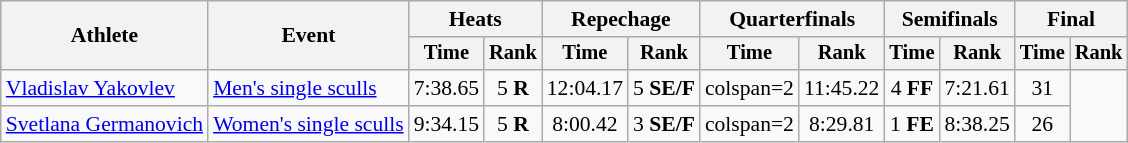<table class="wikitable" style="font-size:90%">
<tr>
<th rowspan=2>Athlete</th>
<th rowspan=2>Event</th>
<th colspan="2">Heats</th>
<th colspan="2">Repechage</th>
<th colspan=2>Quarterfinals</th>
<th colspan="2">Semifinals</th>
<th colspan="2">Final</th>
</tr>
<tr style="font-size:95%">
<th>Time</th>
<th>Rank</th>
<th>Time</th>
<th>Rank</th>
<th>Time</th>
<th>Rank</th>
<th>Time</th>
<th>Rank</th>
<th>Time</th>
<th>Rank</th>
</tr>
<tr align=center>
<td align=left><a href='#'>Vladislav Yakovlev</a></td>
<td align=left><a href='#'>Men's single sculls</a></td>
<td>7:38.65</td>
<td>5 <strong>R</strong></td>
<td>12:04.17</td>
<td>5 <strong>SE/F</strong></td>
<td>colspan=2 </td>
<td>11:45.22</td>
<td>4 <strong>FF</strong></td>
<td>7:21.61</td>
<td>31</td>
</tr>
<tr align=center>
<td align=left><a href='#'>Svetlana Germanovich</a></td>
<td align=left><a href='#'>Women's single sculls</a></td>
<td>9:34.15</td>
<td>5 <strong>R</strong></td>
<td>8:00.42</td>
<td>3 <strong>SE/F</strong></td>
<td>colspan=2 </td>
<td>8:29.81</td>
<td>1 <strong>FE</strong></td>
<td>8:38.25</td>
<td>26</td>
</tr>
</table>
